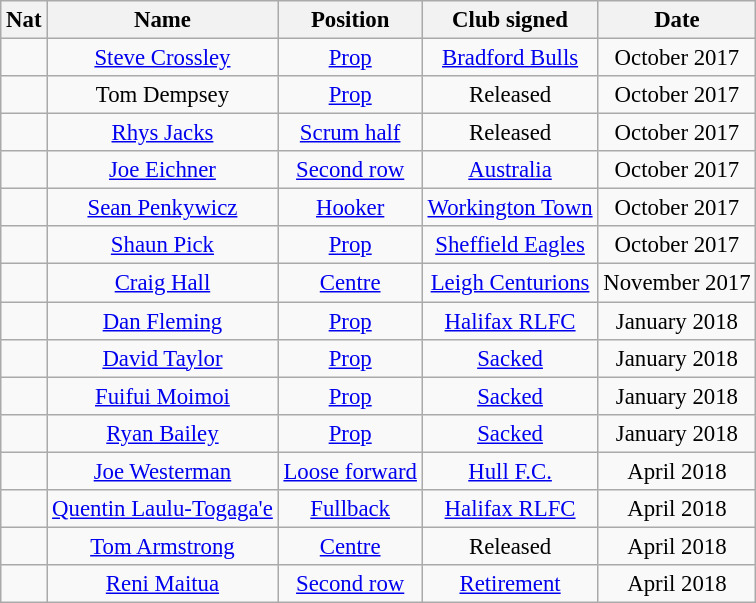<table class="wikitable sortable" style="font-size:95%; text-align:center;">
<tr>
<th>Nat</th>
<th>Name</th>
<th>Position</th>
<th>Club signed</th>
<th>Date</th>
</tr>
<tr>
<td></td>
<td><a href='#'>Steve Crossley</a></td>
<td><a href='#'>Prop</a></td>
<td> <a href='#'>Bradford Bulls</a></td>
<td>October 2017</td>
</tr>
<tr>
<td></td>
<td>Tom Dempsey</td>
<td><a href='#'>Prop</a></td>
<td>Released</td>
<td>October 2017</td>
</tr>
<tr>
<td></td>
<td><a href='#'>Rhys Jacks</a></td>
<td><a href='#'>Scrum half</a></td>
<td>Released</td>
<td>October 2017</td>
</tr>
<tr>
<td></td>
<td><a href='#'>Joe Eichner</a></td>
<td><a href='#'>Second row</a></td>
<td><a href='#'>Australia</a></td>
<td>October 2017</td>
</tr>
<tr>
<td></td>
<td><a href='#'>Sean Penkywicz</a></td>
<td><a href='#'>Hooker</a></td>
<td> <a href='#'>Workington Town</a></td>
<td>October 2017</td>
</tr>
<tr>
<td></td>
<td><a href='#'>Shaun Pick</a></td>
<td><a href='#'>Prop</a></td>
<td> <a href='#'>Sheffield Eagles</a></td>
<td>October 2017</td>
</tr>
<tr>
<td></td>
<td><a href='#'>Craig Hall</a></td>
<td><a href='#'>Centre</a></td>
<td> <a href='#'>Leigh Centurions</a></td>
<td>November 2017</td>
</tr>
<tr>
<td></td>
<td><a href='#'>Dan Fleming</a></td>
<td><a href='#'>Prop</a></td>
<td> <a href='#'>Halifax RLFC</a></td>
<td>January 2018</td>
</tr>
<tr>
<td></td>
<td><a href='#'>David Taylor</a></td>
<td><a href='#'>Prop</a></td>
<td><a href='#'>Sacked</a></td>
<td>January 2018</td>
</tr>
<tr>
<td></td>
<td><a href='#'>Fuifui Moimoi</a></td>
<td><a href='#'>Prop</a></td>
<td><a href='#'>Sacked</a></td>
<td>January 2018</td>
</tr>
<tr>
<td></td>
<td><a href='#'>Ryan Bailey</a></td>
<td><a href='#'>Prop</a></td>
<td><a href='#'>Sacked</a></td>
<td>January 2018</td>
</tr>
<tr>
<td></td>
<td><a href='#'>Joe Westerman</a></td>
<td><a href='#'>Loose forward</a></td>
<td> <a href='#'>Hull F.C.</a></td>
<td>April 2018</td>
</tr>
<tr>
<td></td>
<td><a href='#'>Quentin Laulu-Togaga'e</a></td>
<td><a href='#'>Fullback</a></td>
<td> <a href='#'>Halifax RLFC</a></td>
<td>April 2018</td>
</tr>
<tr>
<td></td>
<td><a href='#'>Tom Armstrong</a></td>
<td><a href='#'>Centre</a></td>
<td>Released</td>
<td>April 2018</td>
</tr>
<tr>
<td></td>
<td><a href='#'>Reni Maitua</a></td>
<td><a href='#'>Second row</a></td>
<td><a href='#'>Retirement</a></td>
<td>April 2018</td>
</tr>
</table>
